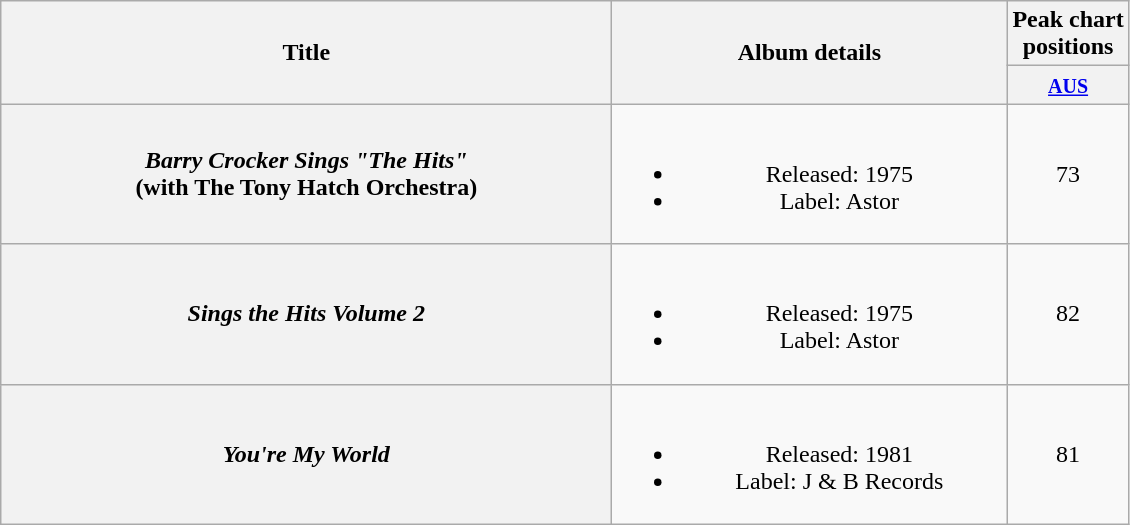<table class="wikitable plainrowheaders" style="text-align:center;" border="1">
<tr>
<th scope="col" rowspan="2" style="width:25em;">Title</th>
<th scope="col" rowspan="2" style="width:16em;">Album details</th>
<th scope="col" colspan="1">Peak chart<br>positions</th>
</tr>
<tr>
<th scope="col" style="text-align:center;"><small><a href='#'>AUS</a></small><br></th>
</tr>
<tr>
<th scope="row"><em>Barry Crocker Sings "The Hits"</em> <br> (with The Tony Hatch Orchestra)</th>
<td><br><ul><li>Released: 1975</li><li>Label: Astor</li></ul></td>
<td align="center">73</td>
</tr>
<tr>
<th scope="row"><em>Sings the Hits Volume 2</em></th>
<td><br><ul><li>Released: 1975</li><li>Label: Astor</li></ul></td>
<td align="center">82</td>
</tr>
<tr>
<th scope="row"><em>You're My World</em></th>
<td><br><ul><li>Released: 1981</li><li>Label: J & B Records</li></ul></td>
<td align="center">81</td>
</tr>
</table>
